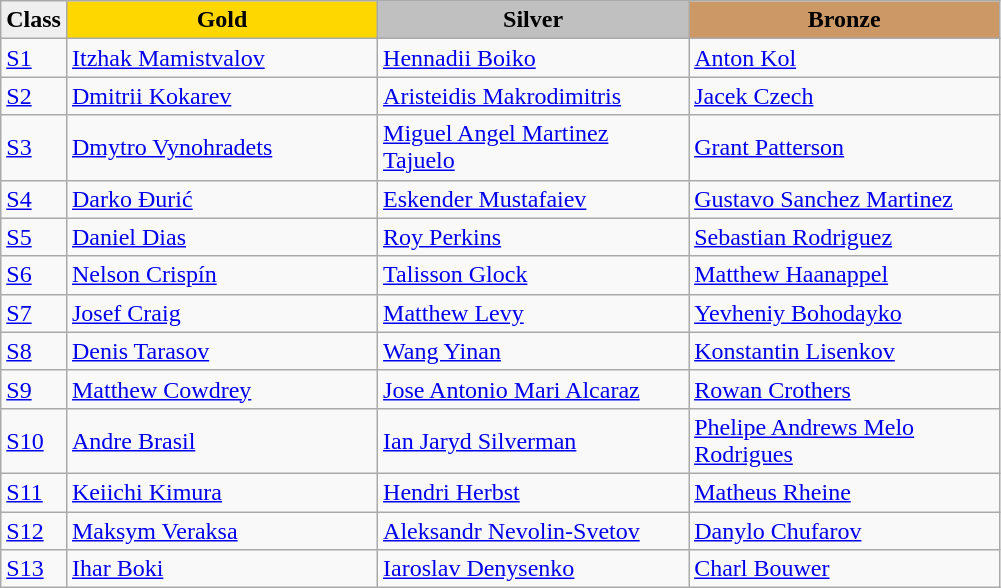<table class="wikitable" style="text-align:left">
<tr align="center">
<td bgcolor=efefef><strong>Class</strong></td>
<td width=200 bgcolor=gold><strong>Gold</strong></td>
<td width=200 bgcolor=silver><strong>Silver</strong></td>
<td width=200 bgcolor=CC9966><strong>Bronze</strong></td>
</tr>
<tr>
<td><a href='#'>S1</a></td>
<td><a href='#'>Itzhak Mamistvalov</a><br></td>
<td><a href='#'>Hennadii Boiko</a><br></td>
<td><a href='#'>Anton Kol</a><br></td>
</tr>
<tr>
<td><a href='#'>S2</a></td>
<td><a href='#'>Dmitrii Kokarev</a><br></td>
<td><a href='#'>Aristeidis Makrodimitris</a><br></td>
<td><a href='#'>Jacek Czech</a><br></td>
</tr>
<tr>
<td><a href='#'>S3</a></td>
<td><a href='#'>Dmytro Vynohradets</a><br></td>
<td><a href='#'>Miguel Angel Martinez Tajuelo</a><br></td>
<td><a href='#'>Grant Patterson</a><br></td>
</tr>
<tr>
<td><a href='#'>S4</a></td>
<td><a href='#'>Darko Đurić</a><br></td>
<td><a href='#'>Eskender Mustafaiev</a><br></td>
<td><a href='#'>Gustavo Sanchez Martinez</a><br></td>
</tr>
<tr>
<td><a href='#'>S5</a></td>
<td><a href='#'>Daniel Dias</a><br></td>
<td><a href='#'>Roy Perkins</a><br></td>
<td><a href='#'>Sebastian Rodriguez</a><br></td>
</tr>
<tr>
<td><a href='#'>S6</a></td>
<td><a href='#'>Nelson Crispín</a><br></td>
<td><a href='#'>Talisson Glock</a><br></td>
<td><a href='#'>Matthew Haanappel</a><br></td>
</tr>
<tr>
<td><a href='#'>S7</a></td>
<td><a href='#'>Josef Craig</a><br></td>
<td><a href='#'>Matthew Levy</a><br></td>
<td><a href='#'>Yevheniy Bohodayko</a><br></td>
</tr>
<tr>
<td><a href='#'>S8</a></td>
<td><a href='#'>Denis Tarasov</a><br></td>
<td><a href='#'>Wang Yinan</a><br></td>
<td><a href='#'>Konstantin Lisenkov</a><br></td>
</tr>
<tr>
<td><a href='#'>S9</a></td>
<td><a href='#'>Matthew Cowdrey</a><br></td>
<td><a href='#'>Jose Antonio Mari Alcaraz</a><br></td>
<td><a href='#'>Rowan Crothers</a><br></td>
</tr>
<tr>
<td><a href='#'>S10</a></td>
<td><a href='#'>Andre Brasil</a><br></td>
<td><a href='#'>Ian Jaryd Silverman</a><br></td>
<td><a href='#'>Phelipe Andrews Melo Rodrigues</a><br></td>
</tr>
<tr>
<td><a href='#'>S11</a></td>
<td><a href='#'>Keiichi Kimura</a><br></td>
<td><a href='#'>Hendri Herbst</a><br></td>
<td><a href='#'>Matheus Rheine</a><br></td>
</tr>
<tr>
<td><a href='#'>S12</a></td>
<td><a href='#'>Maksym Veraksa</a><br></td>
<td><a href='#'>Aleksandr Nevolin-Svetov</a><br></td>
<td><a href='#'>Danylo Chufarov</a><br></td>
</tr>
<tr>
<td><a href='#'>S13</a></td>
<td><a href='#'>Ihar Boki</a><br></td>
<td><a href='#'>Iaroslav Denysenko</a><br></td>
<td><a href='#'>Charl Bouwer</a><br></td>
</tr>
</table>
